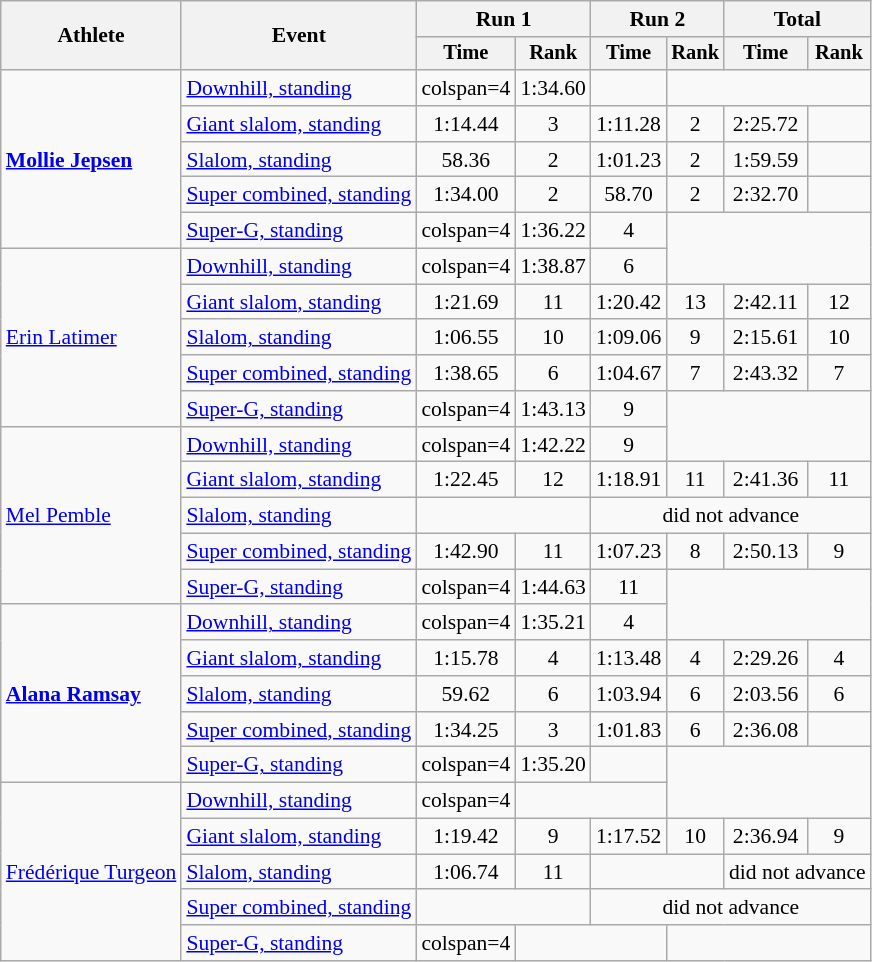<table class="wikitable" style="font-size:90%">
<tr>
<th rowspan=2>Athlete</th>
<th rowspan=2>Event</th>
<th colspan=2>Run 1</th>
<th colspan=2>Run 2</th>
<th colspan=2>Total</th>
</tr>
<tr style="font-size:95%">
<th>Time</th>
<th>Rank</th>
<th>Time</th>
<th>Rank</th>
<th>Time</th>
<th>Rank</th>
</tr>
<tr align=center>
<td align=left rowspan=5><strong><a href='#'>Mollie Jepsen</a></strong></td>
<td align=left><a href='#'>Downhill, standing</a></td>
<td>colspan=4 </td>
<td>1:34.60</td>
<td></td>
</tr>
<tr align=center>
<td align=left><a href='#'>Giant slalom, standing</a></td>
<td>1:14.44</td>
<td>3</td>
<td>1:11.28</td>
<td>2</td>
<td>2:25.72</td>
<td></td>
</tr>
<tr align=center>
<td align=left><a href='#'>Slalom, standing</a></td>
<td>58.36</td>
<td>2</td>
<td>1:01.23</td>
<td>2</td>
<td>1:59.59</td>
<td></td>
</tr>
<tr align=center>
<td align=left><a href='#'>Super combined, standing</a></td>
<td>1:34.00</td>
<td>2</td>
<td>58.70</td>
<td>2</td>
<td>2:32.70</td>
<td></td>
</tr>
<tr align=center>
<td align=left><a href='#'>Super-G, standing</a></td>
<td>colspan=4 </td>
<td>1:36.22</td>
<td>4</td>
</tr>
<tr align=center>
<td align=left rowspan=5><a href='#'>Erin Latimer</a></td>
<td align=left><a href='#'>Downhill, standing</a></td>
<td>colspan=4 </td>
<td>1:38.87</td>
<td>6</td>
</tr>
<tr align=center>
<td align=left><a href='#'>Giant slalom, standing</a></td>
<td>1:21.69</td>
<td>11</td>
<td>1:20.42</td>
<td>13</td>
<td>2:42.11</td>
<td>12</td>
</tr>
<tr align=center>
<td align=left><a href='#'>Slalom, standing</a></td>
<td>1:06.55</td>
<td>10</td>
<td>1:09.06</td>
<td>9</td>
<td>2:15.61</td>
<td>10</td>
</tr>
<tr align=center>
<td align=left><a href='#'>Super combined, standing</a></td>
<td>1:38.65</td>
<td>6</td>
<td>1:04.67</td>
<td>7</td>
<td>2:43.32</td>
<td>7</td>
</tr>
<tr align=center>
<td align=left><a href='#'>Super-G, standing</a></td>
<td>colspan=4 </td>
<td>1:43.13</td>
<td>9</td>
</tr>
<tr align=center>
<td align=left rowspan=5><a href='#'>Mel Pemble</a></td>
<td align=left><a href='#'>Downhill, standing</a></td>
<td>colspan=4 </td>
<td>1:42.22</td>
<td>9</td>
</tr>
<tr align=center>
<td align=left><a href='#'>Giant slalom, standing</a></td>
<td>1:22.45</td>
<td>12</td>
<td>1:18.91</td>
<td>11</td>
<td>2:41.36</td>
<td>11</td>
</tr>
<tr align=center>
<td align=left><a href='#'>Slalom, standing</a></td>
<td colspan=2></td>
<td colspan=4>did not advance</td>
</tr>
<tr align=center>
<td align=left><a href='#'>Super combined, standing</a></td>
<td>1:42.90</td>
<td>11</td>
<td>1:07.23</td>
<td>8</td>
<td>2:50.13</td>
<td>9</td>
</tr>
<tr align=center>
<td align=left><a href='#'>Super-G, standing</a></td>
<td>colspan=4 </td>
<td>1:44.63</td>
<td>11</td>
</tr>
<tr align=center>
<td align=left rowspan=5><strong><a href='#'>Alana Ramsay</a></strong></td>
<td align=left><a href='#'>Downhill, standing</a></td>
<td>colspan=4 </td>
<td>1:35.21</td>
<td>4</td>
</tr>
<tr align=center>
<td align=left><a href='#'>Giant slalom, standing</a></td>
<td>1:15.78</td>
<td>4</td>
<td>1:13.48</td>
<td>4</td>
<td>2:29.26</td>
<td>4</td>
</tr>
<tr align=center>
<td align=left><a href='#'>Slalom, standing</a></td>
<td>59.62</td>
<td>6</td>
<td>1:03.94</td>
<td>6</td>
<td>2:03.56</td>
<td>6</td>
</tr>
<tr align=center>
<td align=left><a href='#'>Super combined, standing</a></td>
<td>1:34.25</td>
<td>3</td>
<td>1:01.83</td>
<td>6</td>
<td>2:36.08</td>
<td></td>
</tr>
<tr align=center>
<td align=left><a href='#'>Super-G, standing</a></td>
<td>colspan=4 </td>
<td>1:35.20</td>
<td></td>
</tr>
<tr align=center>
<td align=left rowspan=5><a href='#'>Frédérique Turgeon</a></td>
<td align=left><a href='#'>Downhill, standing</a></td>
<td>colspan=4 </td>
<td colspan=2></td>
</tr>
<tr align=center>
<td align=left><a href='#'>Giant slalom, standing</a></td>
<td>1:19.42</td>
<td>9</td>
<td>1:17.52</td>
<td>10</td>
<td>2:36.94</td>
<td>9</td>
</tr>
<tr align=center>
<td align=left><a href='#'>Slalom, standing</a></td>
<td>1:06.74</td>
<td>11</td>
<td colspan=2></td>
<td colspan=2>did not advance</td>
</tr>
<tr align=center>
<td align=left><a href='#'>Super combined, standing</a></td>
<td colspan=2></td>
<td colspan=4>did not advance</td>
</tr>
<tr align=center>
<td align=left><a href='#'>Super-G, standing</a></td>
<td>colspan=4 </td>
<td colspan=2></td>
</tr>
</table>
